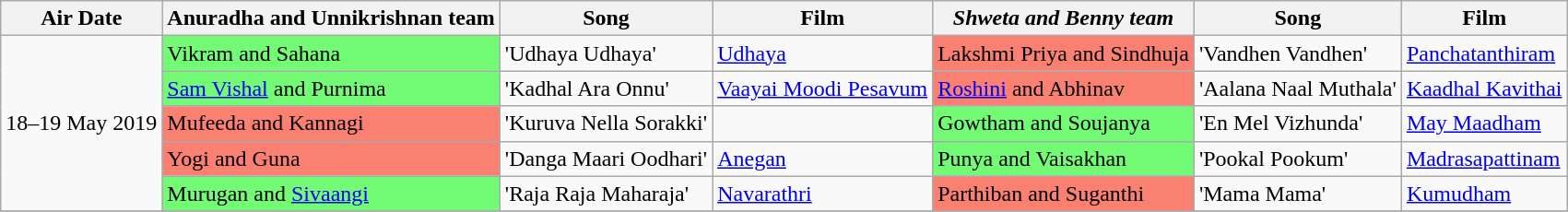<table class="wikitable sortable">
<tr>
<th>Air Date</th>
<th>Anuradha and Unnikrishnan team</th>
<th>Song</th>
<th>Film</th>
<th><em>Shweta and Benny team</em></th>
<th>Song</th>
<th>Film</th>
</tr>
<tr>
<td rowspan="5">18–19 May 2019</td>
<td style="background:#73FB76;">Vikram and Sahana</td>
<td>'Udhaya Udhaya'</td>
<td><a href='#'>Udhaya</a></td>
<td style="background:salmon">Lakshmi Priya and Sindhuja</td>
<td>'Vandhen Vandhen'</td>
<td><a href='#'>Panchatanthiram</a></td>
</tr>
<tr>
<td style="background:#73FB76;"><a href='#'>Sam Vishal</a> and Purnima</td>
<td>'Kadhal Ara Onnu'</td>
<td><a href='#'>Vaayai Moodi Pesavum</a></td>
<td style="background:salmon"><a href='#'>Roshini</a> and Abhinav</td>
<td>'Aalana Naal Muthala'</td>
<td><a href='#'>Kaadhal Kavithai</a></td>
</tr>
<tr>
<td style="background:salmon">Mufeeda and Kannagi</td>
<td>'Kuruva Nella Sorakki'</td>
<td></td>
<td style="background:#73FB76;">Gowtham and Soujanya</td>
<td>'En Mel Vizhunda'</td>
<td><a href='#'>May Maadham</a></td>
</tr>
<tr>
<td style="background:salmon">Yogi and Guna</td>
<td>'Danga Maari Oodhari'</td>
<td><a href='#'>Anegan</a></td>
<td style="background:#73FB76;">Punya and Vaisakhan</td>
<td>'Pookal Pookum'</td>
<td><a href='#'>Madrasapattinam</a></td>
</tr>
<tr>
<td style="background:#73FB76;">Murugan and <a href='#'>Sivaangi</a></td>
<td>'Raja Raja Maharaja'</td>
<td><a href='#'>Navarathri</a></td>
<td style="background:salmon">Parthiban and Suganthi</td>
<td>'Mama Mama'</td>
<td><a href='#'>Kumudham</a></td>
</tr>
<tr>
</tr>
</table>
